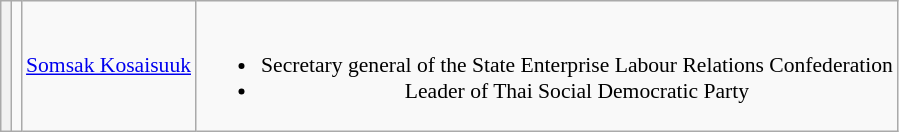<table class="wikitable" style="font-size:90%; text-align:center;">
<tr>
<th></th>
<td></td>
<td><a href='#'>Somsak Kosaisuuk</a></td>
<td><br><ul><li>Secretary general of the State Enterprise Labour Relations Confederation</li><li>Leader of Thai Social Democratic Party</li></ul></td>
</tr>
</table>
